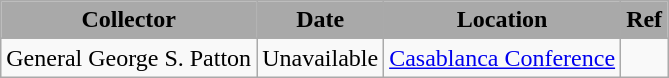<table class="wikitable" border="1">
<tr>
<th style="background:darkGrey;">Collector</th>
<th style="background:darkGrey;">Date</th>
<th style="background:darkGrey;">Location</th>
<th style="background:darkGrey;">Ref</th>
</tr>
<tr>
<td>General George S. Patton</td>
<td>Unavailable</td>
<td><a href='#'>Casablanca Conference</a></td>
<td></td>
</tr>
</table>
